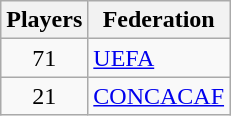<table class="wikitable">
<tr>
<th>Players</th>
<th>Federation</th>
</tr>
<tr>
<td align="center">71</td>
<td><a href='#'>UEFA</a></td>
</tr>
<tr>
<td align="center">21</td>
<td><a href='#'>CONCACAF</a></td>
</tr>
</table>
